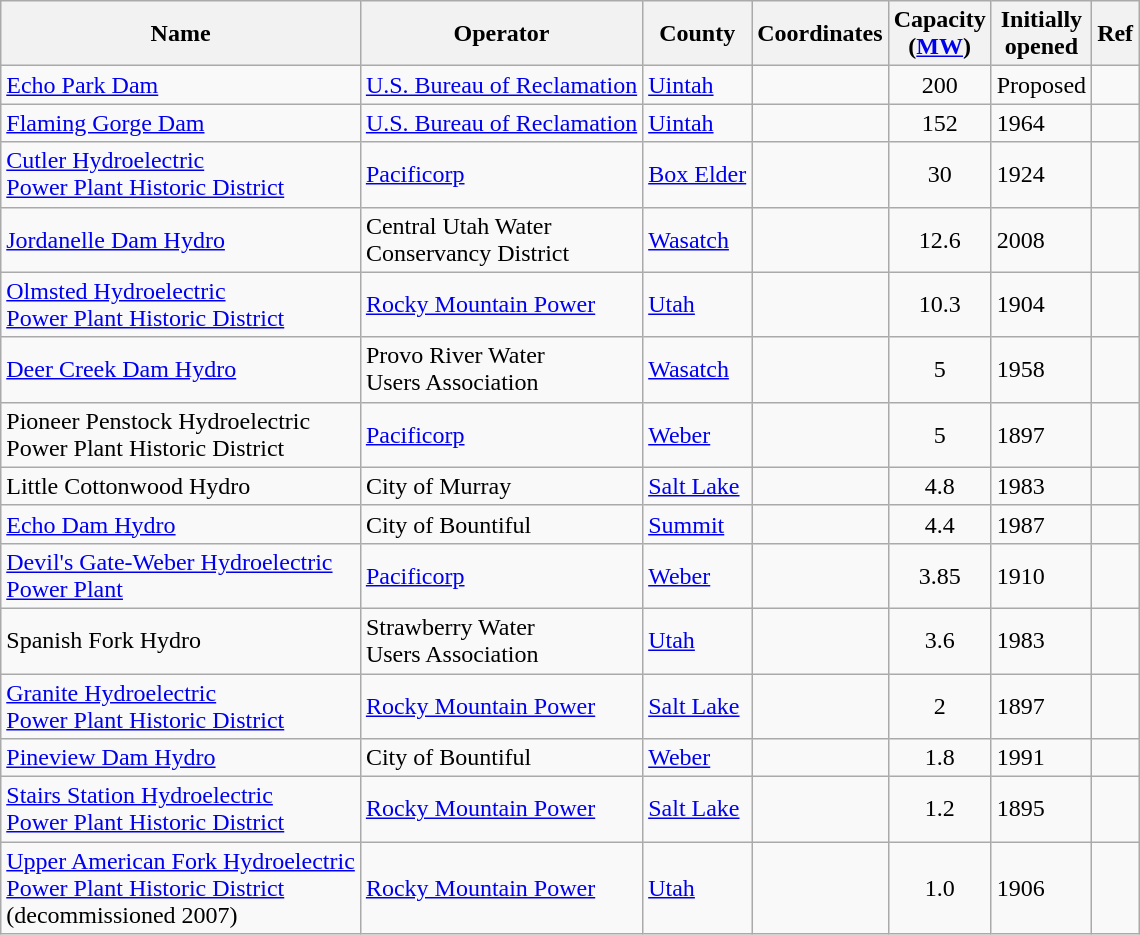<table class="wikitable sortable">
<tr>
<th>Name</th>
<th>Operator</th>
<th>County</th>
<th>Coordinates</th>
<th>Capacity<br>(<a href='#'>MW</a>)</th>
<th>Initially<br>opened</th>
<th>Ref</th>
</tr>
<tr>
<td><a href='#'>Echo Park Dam</a></td>
<td><a href='#'>U.S. Bureau of Reclamation</a></td>
<td><a href='#'>Uintah</a></td>
<td></td>
<td align=center>200</td>
<td>Proposed</td>
<td></td>
</tr>
<tr>
<td><a href='#'>Flaming Gorge Dam</a></td>
<td><a href='#'>U.S. Bureau of Reclamation</a></td>
<td><a href='#'>Uintah</a></td>
<td></td>
<td align=center>152</td>
<td>1964</td>
<td></td>
</tr>
<tr>
<td><a href='#'>Cutler Hydroelectric<br>Power Plant Historic District</a></td>
<td><a href='#'>Pacificorp</a></td>
<td><a href='#'>Box Elder</a></td>
<td></td>
<td align=center>30</td>
<td>1924</td>
<td></td>
</tr>
<tr>
<td><a href='#'>Jordanelle Dam Hydro</a></td>
<td>Central Utah Water<br>Conservancy District</td>
<td><a href='#'>Wasatch</a></td>
<td></td>
<td align=center>12.6</td>
<td>2008</td>
<td></td>
</tr>
<tr>
<td><a href='#'>Olmsted Hydroelectric<br>Power Plant Historic District</a></td>
<td><a href='#'>Rocky Mountain Power</a></td>
<td><a href='#'>Utah</a></td>
<td></td>
<td align=center>10.3</td>
<td>1904</td>
<td></td>
</tr>
<tr>
<td><a href='#'>Deer Creek Dam Hydro</a></td>
<td>Provo River Water<br>Users Association</td>
<td><a href='#'>Wasatch</a></td>
<td></td>
<td align=center>5</td>
<td>1958</td>
<td></td>
</tr>
<tr>
<td>Pioneer Penstock Hydroelectric<br>Power Plant Historic District</td>
<td><a href='#'>Pacificorp</a></td>
<td><a href='#'>Weber</a></td>
<td></td>
<td align=center>5</td>
<td>1897</td>
<td></td>
</tr>
<tr>
<td>Little Cottonwood Hydro</td>
<td>City of Murray</td>
<td><a href='#'>Salt Lake</a></td>
<td></td>
<td align=center>4.8</td>
<td>1983</td>
<td></td>
</tr>
<tr>
<td><a href='#'>Echo Dam Hydro</a></td>
<td>City of Bountiful</td>
<td><a href='#'>Summit</a></td>
<td></td>
<td align=center>4.4</td>
<td>1987</td>
<td></td>
</tr>
<tr>
<td><a href='#'>Devil's Gate-Weber Hydroelectric<br>Power Plant</a></td>
<td><a href='#'>Pacificorp</a></td>
<td><a href='#'>Weber</a></td>
<td></td>
<td align=center>3.85</td>
<td>1910</td>
<td></td>
</tr>
<tr>
<td>Spanish Fork Hydro</td>
<td>Strawberry Water<br>Users Association</td>
<td><a href='#'>Utah</a></td>
<td></td>
<td align=center>3.6</td>
<td>1983</td>
<td></td>
</tr>
<tr>
<td><a href='#'>Granite Hydroelectric<br>Power Plant Historic District</a></td>
<td><a href='#'>Rocky Mountain Power</a></td>
<td><a href='#'>Salt Lake</a></td>
<td></td>
<td align=center>2</td>
<td>1897</td>
<td></td>
</tr>
<tr>
<td><a href='#'>Pineview Dam Hydro</a></td>
<td>City of Bountiful</td>
<td><a href='#'>Weber</a></td>
<td></td>
<td align=center>1.8</td>
<td>1991</td>
<td></td>
</tr>
<tr>
<td><a href='#'>Stairs Station Hydroelectric<br>Power Plant Historic District</a></td>
<td><a href='#'>Rocky Mountain Power</a></td>
<td><a href='#'>Salt Lake</a></td>
<td></td>
<td align=center>1.2</td>
<td>1895</td>
<td></td>
</tr>
<tr>
<td><a href='#'>Upper American Fork Hydroelectric<br>Power Plant Historic District</a><br>(decommissioned 2007)</td>
<td><a href='#'>Rocky Mountain Power</a></td>
<td><a href='#'>Utah</a></td>
<td></td>
<td align=center>1.0</td>
<td>1906</td>
<td></td>
</tr>
</table>
